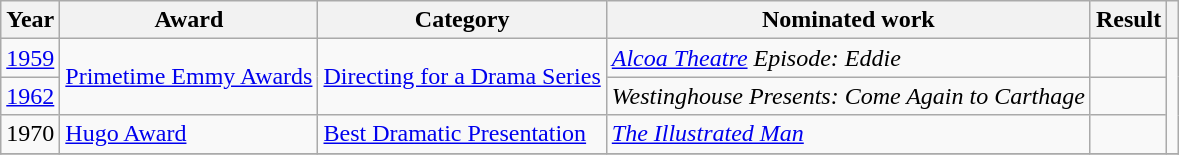<table class="wikitable sortable">
<tr>
<th>Year</th>
<th>Award</th>
<th>Category</th>
<th>Nominated work</th>
<th>Result</th>
<th></th>
</tr>
<tr>
<td><a href='#'>1959</a></td>
<td rowspan=2><a href='#'>Primetime Emmy Awards</a></td>
<td rowspan=2><a href='#'>Directing for a Drama Series</a></td>
<td><em><a href='#'>Alcoa Theatre</a> Episode: Eddie</em></td>
<td></td>
<td rowspan=3></td>
</tr>
<tr>
<td><a href='#'>1962</a></td>
<td><em>Westinghouse Presents: Come Again to Carthage</em></td>
<td></td>
</tr>
<tr>
<td>1970</td>
<td><a href='#'>Hugo Award</a></td>
<td><a href='#'>Best Dramatic Presentation</a></td>
<td><em><a href='#'>The Illustrated Man</a></em></td>
<td></td>
</tr>
<tr>
</tr>
</table>
